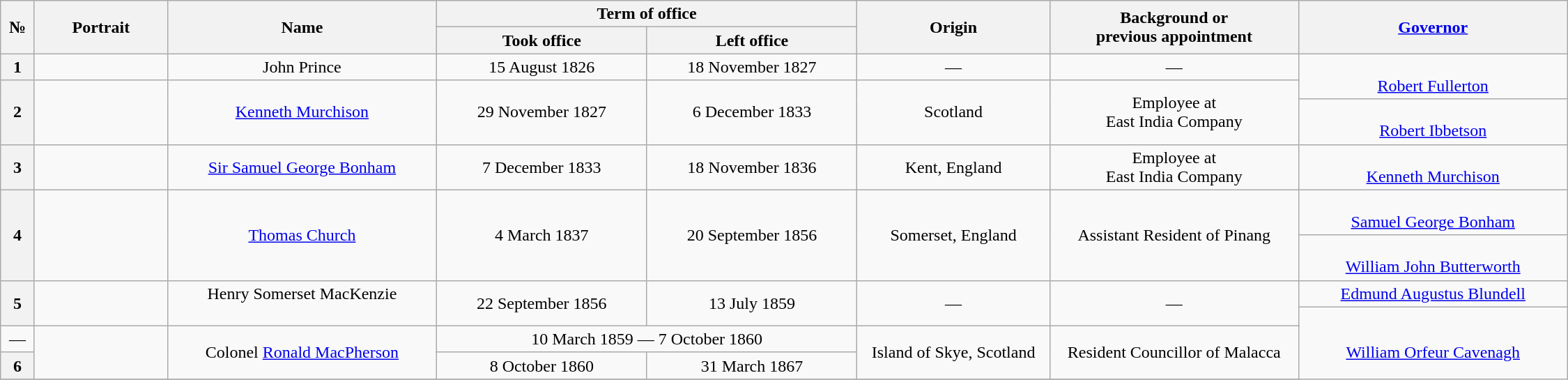<table class="wikitable sortable sticky-header-multi" style=text-align:center width=1500px>
<tr>
<th rowspan=2 width=25px><strong>№</strong></th>
<th rowspan=2 width=120px>Portrait</th>
<th rowspan=2 width=250px>Name<br></th>
<th colspan=2 width=350px>Term of office</th>
<th rowspan=2>Origin</th>
<th rowspan=2>Background or<br>previous appointment</th>
<th rowspan=2 width=250px><a href='#'>Governor</a><br></th>
</tr>
<tr>
<th>Took office</th>
<th>Left office</th>
</tr>
<tr>
<th>1</th>
<td></td>
<td>John Prince<br></td>
<td>15 August 1826</td>
<td>18 November 1827</td>
<td>—</td>
<td>—</td>
<td rowspan=2><br><a href='#'>Robert Fullerton</a><br></td>
</tr>
<tr>
<th rowspan=2>2</th>
<td rowspan=2></td>
<td rowspan=2><a href='#'>Kenneth Murchison</a><br></td>
<td rowspan=2>29 November 1827</td>
<td rowspan=2>6 December 1833</td>
<td rowspan=2>Scotland</td>
<td rowspan=2>Employee at<br>East India Company</td>
</tr>
<tr>
<td><br><a href='#'>Robert Ibbetson</a><br></td>
</tr>
<tr>
<th>3</th>
<td></td>
<td><a href='#'>Sir Samuel George Bonham</a><br></td>
<td>7 December 1833</td>
<td>18 November 1836</td>
<td>Kent, England</td>
<td>Employee at<br>East India Company</td>
<td><br><a href='#'>Kenneth Murchison</a><br></td>
</tr>
<tr>
<th rowspan=3>4</th>
<td rowspan=3></td>
<td rowspan=3><a href='#'>Thomas Church</a><br></td>
<td rowspan=3>4 March 1837</td>
<td rowspan=3>20 September 1856</td>
<td rowspan=3>Somerset, England</td>
<td rowspan=3>Assistant Resident of Pinang</td>
<td><br><a href='#'>Samuel George Bonham</a><br></td>
</tr>
<tr>
<td><br><a href='#'>William John Butterworth</a><br></td>
</tr>
<tr>
<td rowspan=2><a href='#'>Edmund Augustus Blundell</a><br></td>
</tr>
<tr>
<th rowspan=2>5</th>
<td rowspan=2></td>
<td rowspan=2>Henry Somerset MacKenzie<br><br></td>
<td rowspan=2>22 September 1856</td>
<td rowspan=2>13 July 1859<br></td>
<td rowspan=2>—</td>
<td rowspan=2>—</td>
</tr>
<tr>
<td rowspan=4><br><a href='#'>William Orfeur Cavenagh</a><br></td>
</tr>
<tr>
<td>—</td>
<td rowspan=2></td>
<td rowspan=2>Colonel <a href='#'>Ronald MacPherson</a><br></td>
<td colspan=2>10 March 1859 — 7 October 1860<br></td>
<td rowspan=2>Island of Skye, Scotland</td>
<td rowspan=2>Resident Councillor of Malacca</td>
</tr>
<tr>
<th>6</th>
<td>8 October 1860</td>
<td>31 March 1867</td>
</tr>
<tr>
</tr>
</table>
